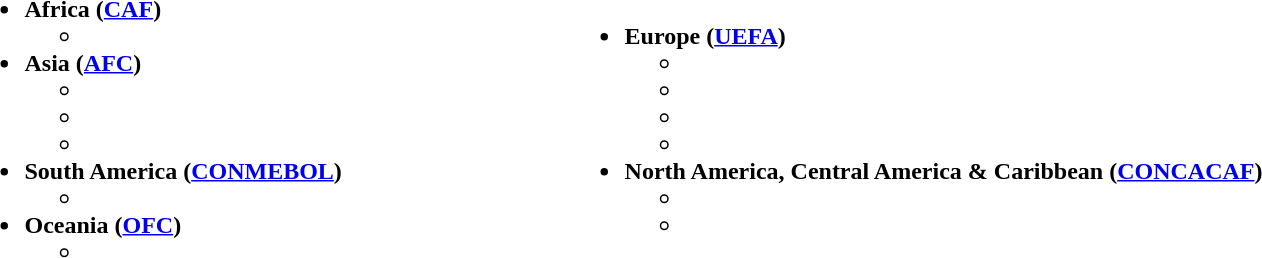<table style="width:90%">
<tr>
<td style="width:50% vertical-align:top"><br><ul><li><strong>Africa (<a href='#'>CAF</a>)</strong><ul><li></li></ul></li><li><strong>Asia (<a href='#'>AFC</a>)</strong><ul><li></li><li></li><li></li></ul></li><li><strong>South America (<a href='#'>CONMEBOL</a>)</strong><ul><li></li></ul></li><li><strong>Oceania (<a href='#'>OFC</a>)</strong><ul><li></li></ul></li></ul></td>
<td style="width:50% vertical-align:top"><br><ul><li><strong>Europe (<a href='#'>UEFA</a>)</strong><ul><li></li><li></li><li></li><li></li></ul></li><li><strong>North America, Central America & Caribbean (<a href='#'>CONCACAF</a>)</strong><ul><li></li><li></li></ul></li></ul></td>
</tr>
</table>
